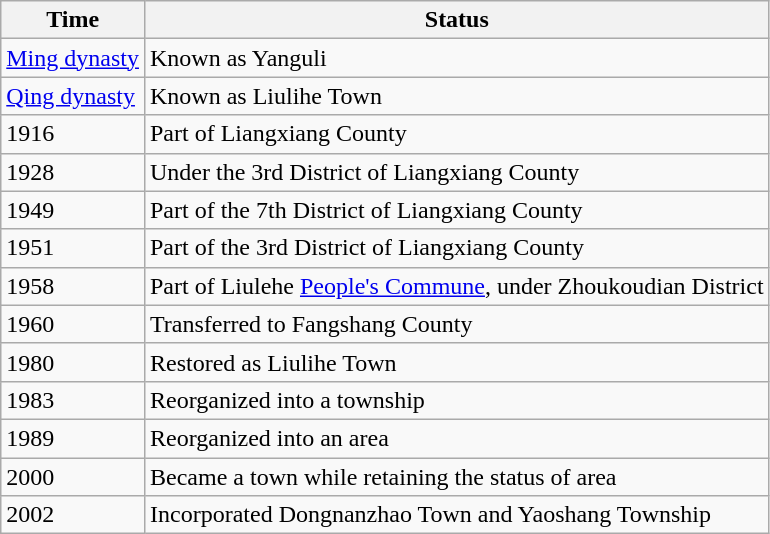<table class="wikitable">
<tr>
<th>Time</th>
<th>Status</th>
</tr>
<tr>
<td><a href='#'>Ming dynasty</a></td>
<td>Known as Yanguli</td>
</tr>
<tr>
<td><a href='#'>Qing dynasty</a></td>
<td>Known as Liulihe Town</td>
</tr>
<tr>
<td>1916</td>
<td>Part of Liangxiang County</td>
</tr>
<tr>
<td>1928</td>
<td>Under the 3rd District of Liangxiang County</td>
</tr>
<tr>
<td>1949</td>
<td>Part of the 7th District of Liangxiang County</td>
</tr>
<tr>
<td>1951</td>
<td>Part of the 3rd District of Liangxiang County</td>
</tr>
<tr>
<td>1958</td>
<td>Part of Liulehe <a href='#'>People's Commune</a>, under Zhoukoudian District</td>
</tr>
<tr>
<td>1960</td>
<td>Transferred to Fangshang County</td>
</tr>
<tr>
<td>1980</td>
<td>Restored as Liulihe Town</td>
</tr>
<tr>
<td>1983</td>
<td>Reorganized into a township</td>
</tr>
<tr>
<td>1989</td>
<td>Reorganized into an area</td>
</tr>
<tr>
<td>2000</td>
<td>Became a town while retaining the status of area</td>
</tr>
<tr>
<td>2002</td>
<td>Incorporated Dongnanzhao Town and Yaoshang Township</td>
</tr>
</table>
